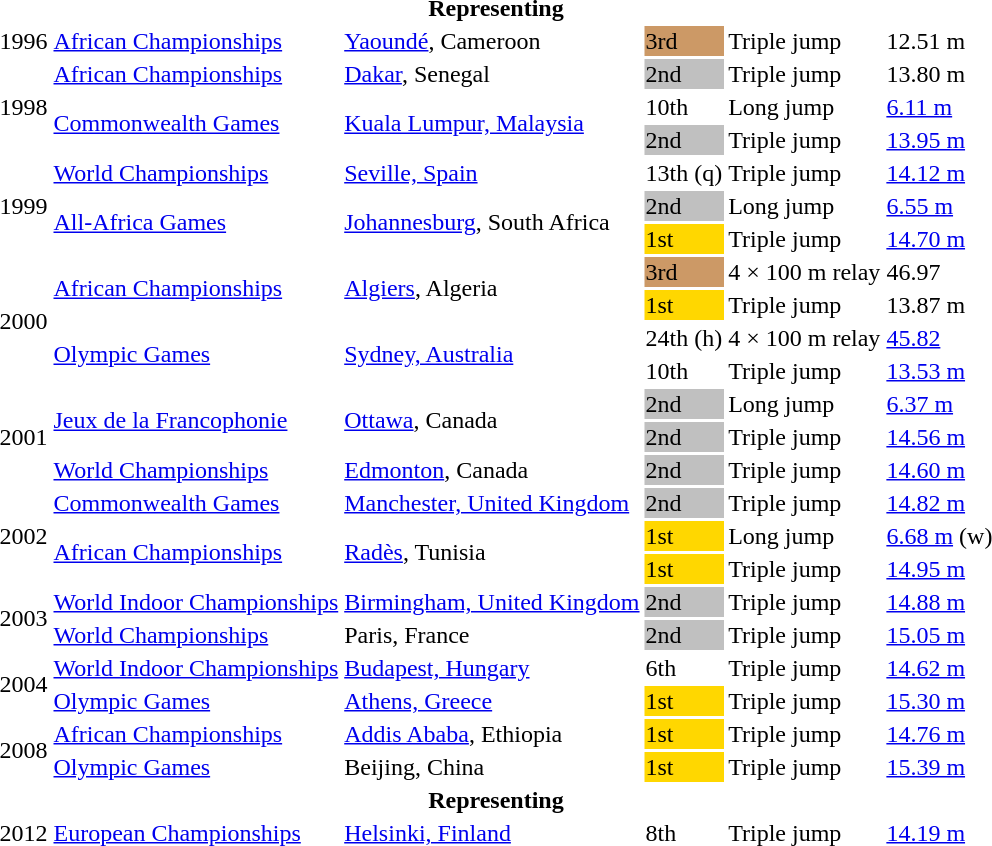<table>
<tr>
<th colspan="6">Representing </th>
</tr>
<tr>
<td>1996</td>
<td><a href='#'>African Championships</a></td>
<td><a href='#'>Yaoundé</a>, Cameroon</td>
<td bgcolor=cc9966>3rd</td>
<td>Triple jump</td>
<td>12.51 m</td>
</tr>
<tr>
<td rowspan=3>1998</td>
<td><a href='#'>African Championships</a></td>
<td><a href='#'>Dakar</a>, Senegal</td>
<td bgcolor=silver>2nd</td>
<td>Triple jump</td>
<td>13.80 m</td>
</tr>
<tr>
<td rowspan=2><a href='#'>Commonwealth Games</a></td>
<td rowspan=2><a href='#'>Kuala Lumpur, Malaysia</a></td>
<td>10th</td>
<td>Long jump</td>
<td><a href='#'>6.11 m</a></td>
</tr>
<tr>
<td bgcolor=silver>2nd</td>
<td>Triple jump</td>
<td><a href='#'>13.95 m</a></td>
</tr>
<tr>
<td rowspan=3>1999</td>
<td><a href='#'>World Championships</a></td>
<td><a href='#'>Seville, Spain</a></td>
<td>13th (q)</td>
<td>Triple jump</td>
<td><a href='#'>14.12 m</a></td>
</tr>
<tr>
<td rowspan=2><a href='#'>All-Africa Games</a></td>
<td rowspan=2><a href='#'>Johannesburg</a>, South Africa</td>
<td bgcolor=silver>2nd</td>
<td>Long jump</td>
<td><a href='#'>6.55 m</a></td>
</tr>
<tr>
<td bgcolor=gold>1st</td>
<td>Triple jump</td>
<td><a href='#'>14.70 m</a></td>
</tr>
<tr>
<td rowspan=4>2000</td>
<td rowspan=2><a href='#'>African Championships</a></td>
<td rowspan=2><a href='#'>Algiers</a>, Algeria</td>
<td bgcolor=cc9966>3rd</td>
<td>4 × 100 m relay</td>
<td>46.97</td>
</tr>
<tr>
<td bgcolor=gold>1st</td>
<td>Triple jump</td>
<td>13.87 m</td>
</tr>
<tr>
<td rowspan=2><a href='#'>Olympic Games</a></td>
<td rowspan=2><a href='#'>Sydney, Australia</a></td>
<td>24th (h)</td>
<td>4 × 100 m relay</td>
<td><a href='#'>45.82</a></td>
</tr>
<tr>
<td>10th</td>
<td>Triple jump</td>
<td><a href='#'>13.53 m</a></td>
</tr>
<tr>
<td rowspan=3>2001</td>
<td rowspan=2><a href='#'>Jeux de la Francophonie</a></td>
<td rowspan=2><a href='#'>Ottawa</a>, Canada</td>
<td bgcolor=silver>2nd</td>
<td>Long jump</td>
<td><a href='#'>6.37 m</a></td>
</tr>
<tr>
<td bgcolor=silver>2nd</td>
<td>Triple jump</td>
<td><a href='#'>14.56 m</a></td>
</tr>
<tr>
<td><a href='#'>World Championships</a></td>
<td><a href='#'>Edmonton</a>, Canada</td>
<td bgcolor=silver>2nd</td>
<td>Triple jump</td>
<td><a href='#'>14.60 m</a></td>
</tr>
<tr>
<td rowspan=3>2002</td>
<td><a href='#'>Commonwealth Games</a></td>
<td><a href='#'>Manchester, United Kingdom</a></td>
<td bgcolor=silver>2nd</td>
<td>Triple jump</td>
<td><a href='#'>14.82 m</a></td>
</tr>
<tr>
<td rowspan=2><a href='#'>African Championships</a></td>
<td rowspan=2><a href='#'>Radès</a>, Tunisia</td>
<td bgcolor=gold>1st</td>
<td>Long jump</td>
<td><a href='#'>6.68 m</a> (w)</td>
</tr>
<tr>
<td bgcolor=gold>1st</td>
<td>Triple jump</td>
<td><a href='#'>14.95 m</a></td>
</tr>
<tr>
<td rowspan=2>2003</td>
<td><a href='#'>World Indoor Championships</a></td>
<td><a href='#'>Birmingham, United Kingdom</a></td>
<td bgcolor=silver>2nd</td>
<td>Triple jump</td>
<td><a href='#'>14.88 m</a></td>
</tr>
<tr>
<td><a href='#'>World Championships</a></td>
<td>Paris, France</td>
<td bgcolor=silver>2nd</td>
<td>Triple jump</td>
<td><a href='#'>15.05 m</a></td>
</tr>
<tr>
<td rowspan=2>2004</td>
<td><a href='#'>World Indoor Championships</a></td>
<td><a href='#'>Budapest, Hungary</a></td>
<td>6th</td>
<td>Triple jump</td>
<td><a href='#'>14.62 m</a></td>
</tr>
<tr>
<td><a href='#'>Olympic Games</a></td>
<td><a href='#'>Athens, Greece</a></td>
<td bgcolor=gold>1st</td>
<td>Triple jump</td>
<td><a href='#'>15.30 m</a></td>
</tr>
<tr>
<td rowspan=2>2008</td>
<td><a href='#'>African Championships</a></td>
<td><a href='#'>Addis Ababa</a>, Ethiopia</td>
<td bgcolor=gold>1st</td>
<td>Triple jump</td>
<td><a href='#'>14.76 m</a></td>
</tr>
<tr>
<td><a href='#'>Olympic Games</a></td>
<td>Beijing, China</td>
<td bgcolor=gold>1st</td>
<td>Triple jump</td>
<td><a href='#'>15.39 m</a></td>
</tr>
<tr>
<th colspan="6">Representing </th>
</tr>
<tr>
<td>2012</td>
<td><a href='#'>European Championships</a></td>
<td><a href='#'>Helsinki, Finland</a></td>
<td>8th</td>
<td>Triple jump</td>
<td><a href='#'>14.19 m</a></td>
</tr>
</table>
